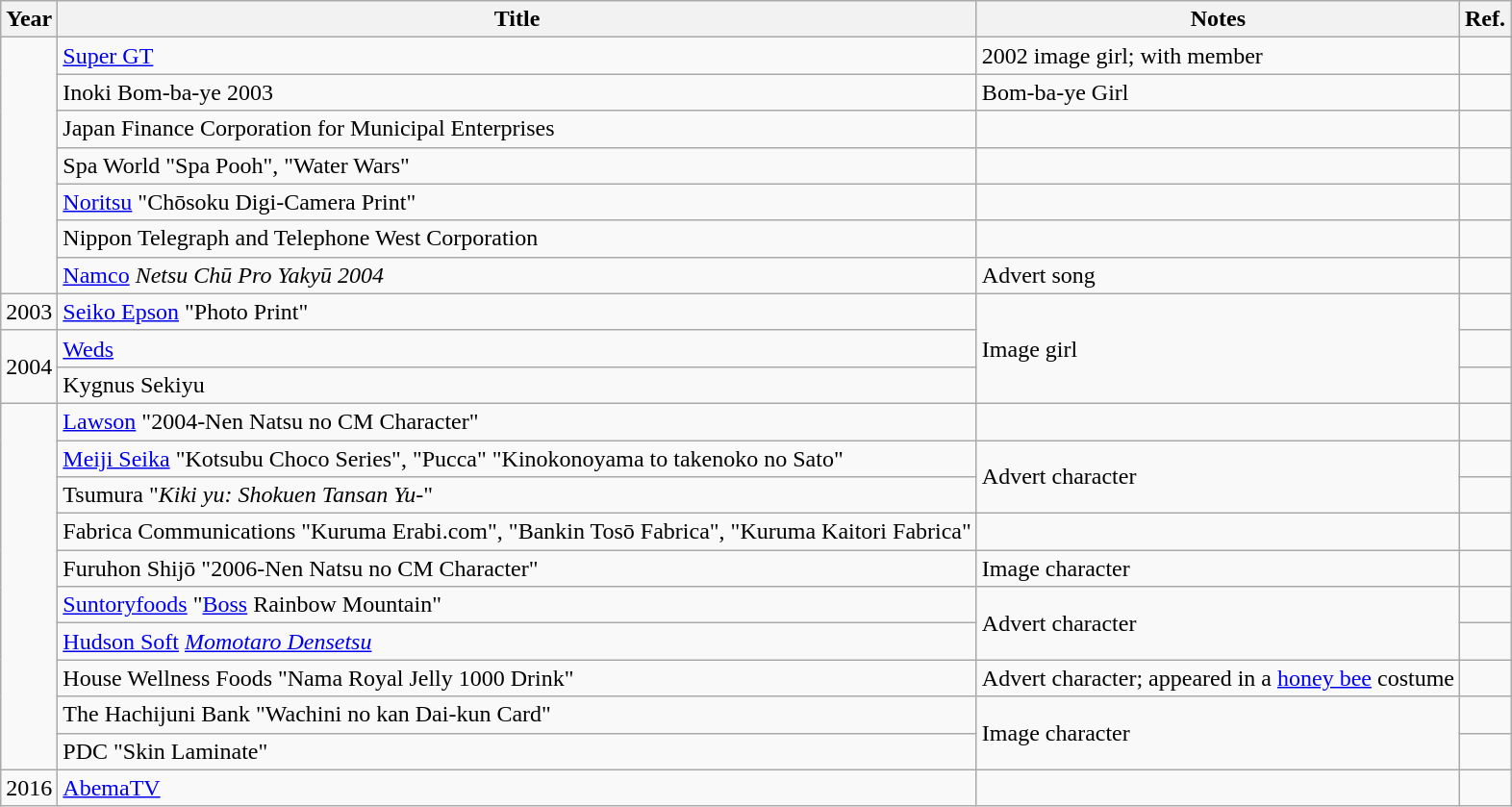<table class="wikitable">
<tr>
<th>Year</th>
<th>Title</th>
<th>Notes</th>
<th>Ref.</th>
</tr>
<tr>
<td rowspan="7"></td>
<td><a href='#'>Super GT</a></td>
<td>2002 image girl; with member</td>
<td></td>
</tr>
<tr>
<td>Inoki Bom-ba-ye 2003</td>
<td>Bom-ba-ye Girl</td>
<td></td>
</tr>
<tr>
<td>Japan Finance Corporation for Municipal Enterprises</td>
<td></td>
<td></td>
</tr>
<tr>
<td>Spa World "Spa Pooh", "Water Wars"</td>
<td></td>
<td></td>
</tr>
<tr>
<td><a href='#'>Noritsu</a> "Chōsoku Digi-Camera Print"</td>
<td></td>
<td></td>
</tr>
<tr>
<td>Nippon Telegraph and Telephone West Corporation</td>
<td></td>
<td></td>
</tr>
<tr>
<td><a href='#'>Namco</a> <em>Netsu Chū Pro Yakyū 2004</em></td>
<td>Advert song</td>
<td></td>
</tr>
<tr>
<td>2003</td>
<td><a href='#'>Seiko Epson</a> "Photo Print"</td>
<td rowspan="3">Image girl</td>
<td></td>
</tr>
<tr>
<td rowspan="2">2004</td>
<td><a href='#'>Weds</a></td>
<td></td>
</tr>
<tr>
<td>Kygnus Sekiyu</td>
<td></td>
</tr>
<tr>
<td rowspan="10"></td>
<td><a href='#'>Lawson</a> "2004-Nen Natsu no CM Character"</td>
<td></td>
<td></td>
</tr>
<tr>
<td><a href='#'>Meiji Seika</a> "Kotsubu Choco Series", "Pucca" "Kinokonoyama to takenoko no Sato"</td>
<td rowspan="2">Advert character</td>
<td></td>
</tr>
<tr>
<td>Tsumura "<em>Kiki yu: Shokuen Tansan Yu-</em>"</td>
<td></td>
</tr>
<tr>
<td>Fabrica Communications "Kuruma Erabi.com", "Bankin Tosō Fabrica", "Kuruma Kaitori Fabrica"</td>
<td></td>
<td></td>
</tr>
<tr>
<td>Furuhon Shijō "2006-Nen Natsu no CM Character"</td>
<td>Image character</td>
<td></td>
</tr>
<tr>
<td><a href='#'>Suntoryfoods</a> "<a href='#'>Boss</a> Rainbow Mountain"</td>
<td rowspan="2">Advert character</td>
<td></td>
</tr>
<tr>
<td><a href='#'>Hudson Soft</a> <em><a href='#'>Momotaro Densetsu</a></em></td>
<td></td>
</tr>
<tr>
<td>House Wellness Foods "Nama Royal Jelly 1000 Drink"</td>
<td>Advert character; appeared in a <a href='#'>honey bee</a> costume</td>
<td></td>
</tr>
<tr>
<td>The Hachijuni Bank "Wachini no kan Dai-kun Card"</td>
<td rowspan="2">Image character</td>
<td></td>
</tr>
<tr>
<td>PDC "Skin Laminate"</td>
<td></td>
</tr>
<tr>
<td>2016</td>
<td><a href='#'>AbemaTV</a></td>
<td></td>
<td></td>
</tr>
</table>
